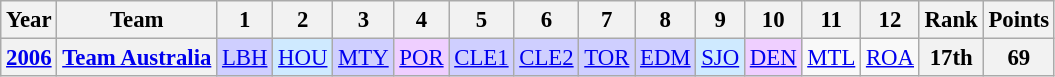<table class="wikitable" style="text-align:center; font-size:95%">
<tr>
<th>Year</th>
<th>Team</th>
<th>1</th>
<th>2</th>
<th>3</th>
<th>4</th>
<th>5</th>
<th>6</th>
<th>7</th>
<th>8</th>
<th>9</th>
<th>10</th>
<th>11</th>
<th>12</th>
<th>Rank</th>
<th>Points</th>
</tr>
<tr>
<th><a href='#'>2006</a></th>
<th><a href='#'>Team Australia</a></th>
<td style="background:#CFCFFF;"><a href='#'>LBH</a><br></td>
<td style="background:#CFEAFF;"><a href='#'>HOU</a><br></td>
<td style="background:#CFCFFF;"><a href='#'>MTY</a><br></td>
<td style="background:#EFCFFF;"><a href='#'>POR</a><br></td>
<td style="background:#CFCFFF;"><a href='#'>CLE1</a><br></td>
<td style="background:#CFCFFF;"><a href='#'>CLE2</a><br></td>
<td style="background:#CFCFFF;"><a href='#'>TOR</a><br></td>
<td style="background:#CFCFFF;"><a href='#'>EDM</a><br></td>
<td style="background:#CFEAFF;"><a href='#'>SJO</a><br></td>
<td style="background:#EFCFFF;"><a href='#'>DEN</a><br></td>
<td><a href='#'>MTL</a></td>
<td><a href='#'>ROA</a></td>
<th>17th</th>
<th>69</th>
</tr>
</table>
